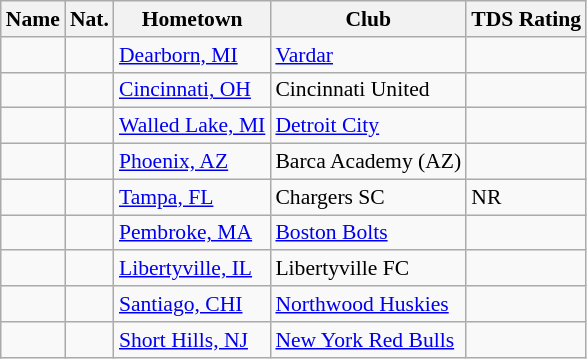<table class="wikitable" style="font-size:90%;" border="1">
<tr>
<th>Name</th>
<th>Nat.</th>
<th>Hometown</th>
<th>Club</th>
<th>TDS Rating</th>
</tr>
<tr>
<td></td>
<td></td>
<td><a href='#'>Dearborn, MI</a></td>
<td><a href='#'>Vardar</a></td>
<td></td>
</tr>
<tr>
<td></td>
<td></td>
<td><a href='#'>Cincinnati, OH</a></td>
<td>Cincinnati United</td>
<td></td>
</tr>
<tr>
<td></td>
<td></td>
<td><a href='#'>Walled Lake, MI</a></td>
<td><a href='#'>Detroit City</a></td>
<td></td>
</tr>
<tr>
<td></td>
<td></td>
<td><a href='#'>Phoenix, AZ</a></td>
<td>Barca Academy (AZ)</td>
<td></td>
</tr>
<tr>
<td></td>
<td></td>
<td><a href='#'>Tampa, FL</a></td>
<td>Chargers SC</td>
<td>NR</td>
</tr>
<tr>
<td></td>
<td></td>
<td><a href='#'>Pembroke, MA</a></td>
<td><a href='#'>Boston Bolts</a></td>
<td></td>
</tr>
<tr>
<td></td>
<td></td>
<td><a href='#'>Libertyville, IL</a></td>
<td>Libertyville FC</td>
<td></td>
</tr>
<tr>
<td></td>
<td></td>
<td><a href='#'>Santiago, CHI</a></td>
<td><a href='#'>Northwood Huskies</a></td>
<td></td>
</tr>
<tr>
<td></td>
<td></td>
<td><a href='#'>Short Hills, NJ</a></td>
<td><a href='#'>New York Red Bulls</a></td>
<td></td>
</tr>
</table>
